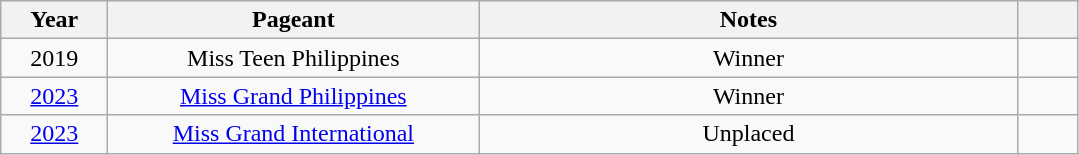<table class="wikitable" style="margin-right: 0; text-align:center">
<tr>
<th scope="col" style="width: 4em;">Year</th>
<th scope="col" style="width: 15em;">Pageant</th>
<th scope="col" style="width: 22em;" class="unsortable">Notes</th>
<th scope="col" style="width: 2em;" class="unsortable"></th>
</tr>
<tr>
<td>2019</td>
<td>Miss Teen Philippines</td>
<td>Winner</td>
<td></td>
</tr>
<tr>
<td><a href='#'>2023</a></td>
<td><a href='#'>Miss Grand Philippines</a></td>
<td>Winner</td>
<td></td>
</tr>
<tr>
<td><a href='#'>2023</a></td>
<td><a href='#'>Miss Grand International</a></td>
<td>Unplaced</td>
<td></td>
</tr>
</table>
